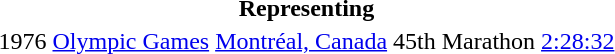<table>
<tr>
<th colspan="6">Representing </th>
</tr>
<tr>
<td>1976</td>
<td><a href='#'>Olympic Games</a></td>
<td><a href='#'>Montréal, Canada</a></td>
<td>45th</td>
<td>Marathon</td>
<td><a href='#'>2:28:32</a></td>
</tr>
</table>
